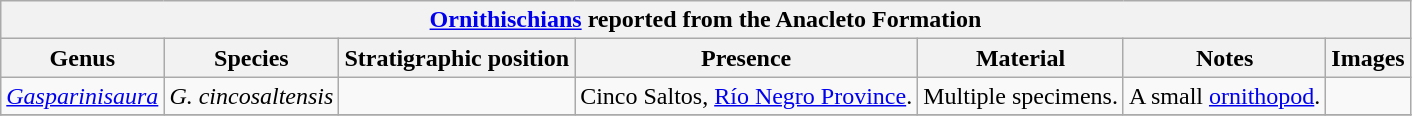<table class="wikitable" align="center">
<tr>
<th colspan="7" align="center"><strong><a href='#'>Ornithischians</a> reported from the Anacleto Formation</strong></th>
</tr>
<tr>
<th>Genus</th>
<th>Species</th>
<th>Stratigraphic position</th>
<th>Presence</th>
<th><strong>Material</strong></th>
<th>Notes</th>
<th>Images</th>
</tr>
<tr>
<td><em><a href='#'>Gasparinisaura</a></em></td>
<td><em>G. cincosaltensis</em></td>
<td></td>
<td>Cinco Saltos, <a href='#'>Río Negro Province</a>.</td>
<td>Multiple specimens.</td>
<td>A small <a href='#'>ornithopod</a>.</td>
<td></td>
</tr>
<tr>
</tr>
</table>
